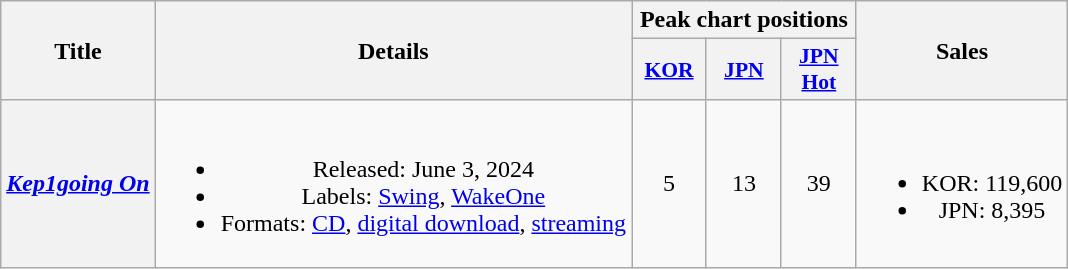<table class="wikitable plainrowheaders" style="text-align:center">
<tr>
<th scope="col" rowspan="2">Title</th>
<th scope="col" rowspan="2">Details</th>
<th scope="col" colspan="3">Peak chart positions</th>
<th scope="col" rowspan="2">Sales</th>
</tr>
<tr>
<th scope="col" style="font-size:90%; width:3em"><a href='#'>KOR</a><br></th>
<th scope="col" style="font-size:90%; width:3em"><a href='#'>JPN</a><br></th>
<th scope="col" style="font-size:90%; width:3em"><a href='#'>JPN<br>Hot</a><br></th>
</tr>
<tr>
<th scope="row"><em><a href='#'>Kep1going On</a></em></th>
<td><br><ul><li>Released: June 3, 2024</li><li>Labels: <a href='#'>Swing</a>, <a href='#'>WakeOne</a></li><li>Formats: <a href='#'>CD</a>, <a href='#'>digital download</a>, <a href='#'>streaming</a></li></ul></td>
<td>5</td>
<td>13</td>
<td>39</td>
<td><br><ul><li>KOR: 119,600</li><li>JPN: 8,395</li></ul></td>
</tr>
</table>
